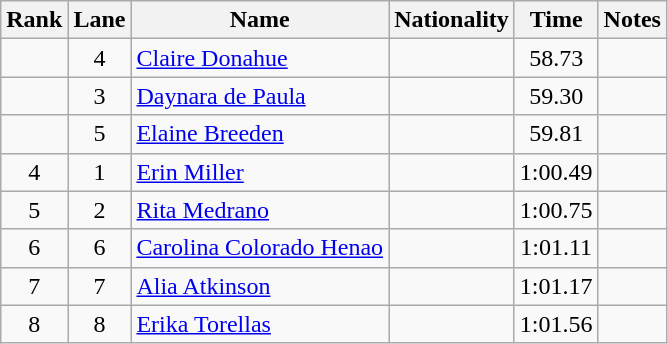<table class="wikitable sortable" style="text-align:center">
<tr>
<th>Rank</th>
<th>Lane</th>
<th>Name</th>
<th>Nationality</th>
<th>Time</th>
<th>Notes</th>
</tr>
<tr>
<td></td>
<td>4</td>
<td align=left><a href='#'>Claire Donahue</a></td>
<td align=left></td>
<td>58.73</td>
<td></td>
</tr>
<tr>
<td></td>
<td>3</td>
<td align=left><a href='#'>Daynara de Paula</a></td>
<td align=left></td>
<td>59.30</td>
<td></td>
</tr>
<tr>
<td></td>
<td>5</td>
<td align=left><a href='#'>Elaine Breeden</a></td>
<td align=left></td>
<td>59.81</td>
<td></td>
</tr>
<tr>
<td>4</td>
<td>1</td>
<td align=left><a href='#'>Erin Miller</a></td>
<td align=left></td>
<td>1:00.49</td>
<td></td>
</tr>
<tr>
<td>5</td>
<td>2</td>
<td align=left><a href='#'>Rita Medrano</a></td>
<td align=left></td>
<td>1:00.75</td>
<td></td>
</tr>
<tr>
<td>6</td>
<td>6</td>
<td align=left><a href='#'>Carolina Colorado Henao</a></td>
<td align=left></td>
<td>1:01.11</td>
<td></td>
</tr>
<tr>
<td>7</td>
<td>7</td>
<td align=left><a href='#'>Alia Atkinson</a></td>
<td align=left></td>
<td>1:01.17</td>
<td></td>
</tr>
<tr>
<td>8</td>
<td>8</td>
<td align=left><a href='#'>Erika Torellas</a></td>
<td align=left></td>
<td>1:01.56</td>
<td></td>
</tr>
</table>
